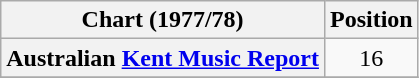<table class="wikitable sortable plainrowheaders">
<tr>
<th scope="col">Chart (1977/78)</th>
<th scope="col">Position</th>
</tr>
<tr>
<th scope="row">Australian <a href='#'>Kent Music Report</a></th>
<td style="text-align:center;">16</td>
</tr>
<tr>
</tr>
</table>
